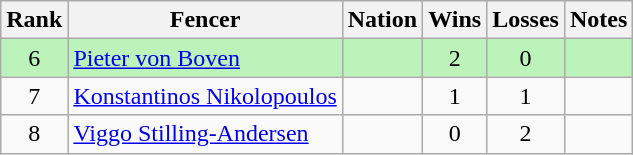<table class="wikitable sortable" style="text-align: center;">
<tr>
<th>Rank</th>
<th>Fencer</th>
<th>Nation</th>
<th>Wins</th>
<th>Losses</th>
<th>Notes</th>
</tr>
<tr bgcolor=bbf3bb>
<td>6</td>
<td align=left><a href='#'>Pieter von Boven</a></td>
<td align=left></td>
<td>2</td>
<td>0</td>
<td></td>
</tr>
<tr>
<td>7</td>
<td align=left><a href='#'>Konstantinos Nikolopoulos</a></td>
<td align=left></td>
<td>1</td>
<td>1</td>
<td></td>
</tr>
<tr>
<td>8</td>
<td align=left><a href='#'>Viggo Stilling-Andersen</a></td>
<td align=left></td>
<td>0</td>
<td>2</td>
<td></td>
</tr>
</table>
